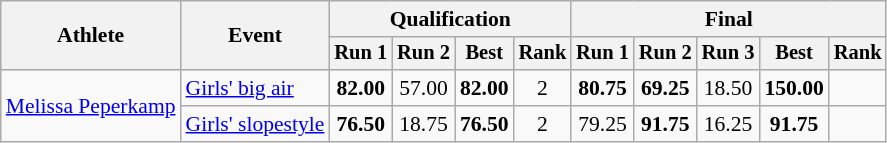<table class="wikitable" style="font-size:90%">
<tr>
<th rowspan=2>Athlete</th>
<th rowspan=2>Event</th>
<th colspan=4>Qualification</th>
<th colspan=5>Final</th>
</tr>
<tr style="font-size:95%">
<th>Run 1</th>
<th>Run 2</th>
<th>Best</th>
<th>Rank</th>
<th>Run 1</th>
<th>Run 2</th>
<th>Run 3</th>
<th>Best</th>
<th>Rank</th>
</tr>
<tr align=center>
<td align=left rowspan=2><a href='#'>Melissa Peperkamp</a></td>
<td align=left><a href='#'>Girls' big air</a></td>
<td><strong>82.00</strong></td>
<td>57.00</td>
<td><strong>82.00</strong></td>
<td>2</td>
<td><strong>80.75</strong></td>
<td><strong>69.25</strong></td>
<td>18.50</td>
<td><strong>150.00</strong></td>
<td></td>
</tr>
<tr align=center>
<td align=left><a href='#'>Girls' slopestyle</a></td>
<td><strong>76.50</strong></td>
<td>18.75</td>
<td><strong>76.50</strong></td>
<td>2</td>
<td>79.25</td>
<td><strong>91.75</strong></td>
<td>16.25</td>
<td><strong>91.75</strong></td>
<td></td>
</tr>
</table>
